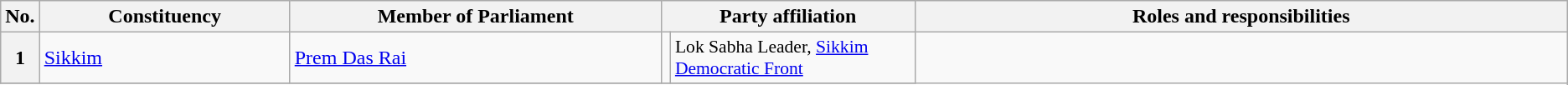<table class="wikitable">
<tr style="text-align:center;">
<th>No.</th>
<th style="width:12em">Constituency</th>
<th style="width:18em">Member of Parliament</th>
<th colspan="2" style="width:18em">Party affiliation</th>
<th style="width:32em">Roles and responsibilities</th>
</tr>
<tr>
<th>1</th>
<td><a href='#'>Sikkim</a></td>
<td><a href='#'>Prem Das Rai</a></td>
<td></td>
<td style="font-size:90%">Lok Sabha Leader, <a href='#'>Sikkim Democratic Front</a></td>
</tr>
<tr>
</tr>
</table>
